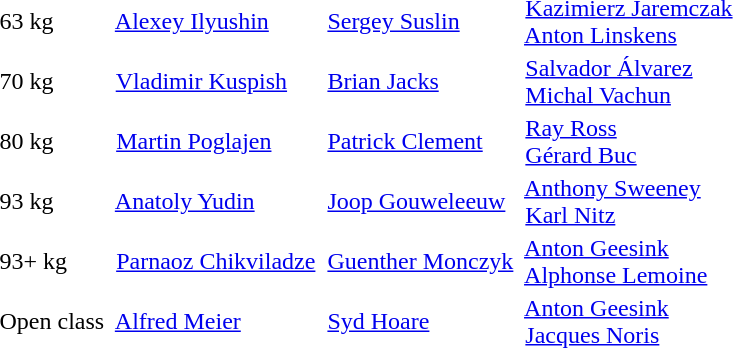<table>
<tr>
<td>63 kg</td>
<td> <a href='#'>Alexey Ilyushin</a></td>
<td> <a href='#'>Sergey Suslin</a></td>
<td> <a href='#'>Kazimierz Jaremczak</a><br> <a href='#'>Anton Linskens</a></td>
</tr>
<tr>
<td>70 kg</td>
<td> <a href='#'>Vladimir Kuspish</a></td>
<td> <a href='#'>Brian Jacks</a></td>
<td> <a href='#'>Salvador Álvarez</a><br> <a href='#'>Michal Vachun</a></td>
</tr>
<tr>
<td>80 kg</td>
<td> <a href='#'>Martin Poglajen</a></td>
<td> <a href='#'>Patrick Clement</a></td>
<td> <a href='#'>Ray Ross</a><br> <a href='#'>Gérard Buc</a></td>
</tr>
<tr>
<td>93 kg</td>
<td> <a href='#'>Anatoly Yudin</a></td>
<td> <a href='#'>Joop Gouweleeuw</a></td>
<td> <a href='#'>Anthony Sweeney</a><br> <a href='#'>Karl Nitz</a></td>
</tr>
<tr>
<td>93+ kg</td>
<td> <a href='#'>Parnaoz Chikviladze</a></td>
<td> <a href='#'>Guenther Monczyk</a></td>
<td> <a href='#'>Anton Geesink</a><br> <a href='#'>Alphonse Lemoine</a></td>
</tr>
<tr>
<td>Open class</td>
<td> <a href='#'>Alfred Meier</a></td>
<td> <a href='#'>Syd Hoare</a></td>
<td> <a href='#'>Anton Geesink</a><br> <a href='#'>Jacques Noris</a></td>
</tr>
</table>
